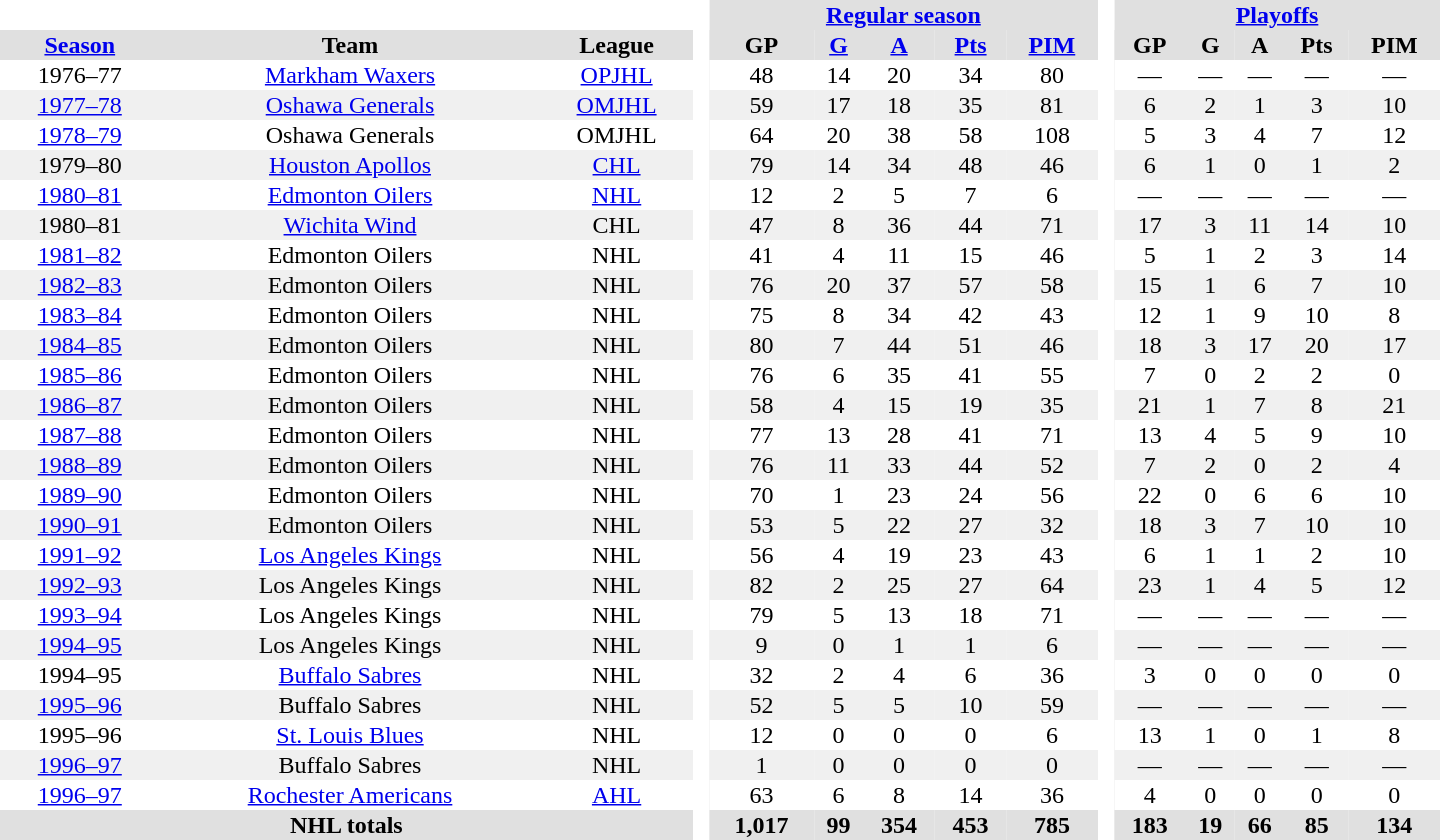<table border="0" cellpadding="1" cellspacing="0" style="text-align:center; width:60em">
<tr bgcolor="#e0e0e0">
<th colspan="3" bgcolor="#ffffff"> </th>
<th rowspan="99" bgcolor="#ffffff"> </th>
<th colspan="5"><a href='#'>Regular season</a></th>
<th rowspan="99" bgcolor="#ffffff"> </th>
<th colspan="5"><a href='#'>Playoffs</a></th>
</tr>
<tr bgcolor="#e0e0e0">
<th><a href='#'>Season</a></th>
<th>Team</th>
<th>League</th>
<th>GP</th>
<th><a href='#'>G</a></th>
<th><a href='#'>A</a></th>
<th><a href='#'>Pts</a></th>
<th><a href='#'>PIM</a></th>
<th>GP</th>
<th>G</th>
<th>A</th>
<th>Pts</th>
<th>PIM</th>
</tr>
<tr>
<td>1976–77</td>
<td><a href='#'>Markham Waxers</a></td>
<td><a href='#'>OPJHL</a></td>
<td>48</td>
<td>14</td>
<td>20</td>
<td>34</td>
<td>80</td>
<td>—</td>
<td>—</td>
<td>—</td>
<td>—</td>
<td>—</td>
</tr>
<tr bgcolor="#f0f0f0">
<td><a href='#'>1977–78</a></td>
<td><a href='#'>Oshawa Generals</a></td>
<td><a href='#'>OMJHL</a></td>
<td>59</td>
<td>17</td>
<td>18</td>
<td>35</td>
<td>81</td>
<td>6</td>
<td>2</td>
<td>1</td>
<td>3</td>
<td>10</td>
</tr>
<tr>
<td><a href='#'>1978–79</a></td>
<td>Oshawa Generals</td>
<td>OMJHL</td>
<td>64</td>
<td>20</td>
<td>38</td>
<td>58</td>
<td>108</td>
<td>5</td>
<td>3</td>
<td>4</td>
<td>7</td>
<td>12</td>
</tr>
<tr bgcolor="#f0f0f0">
<td>1979–80</td>
<td><a href='#'>Houston Apollos</a></td>
<td><a href='#'>CHL</a></td>
<td>79</td>
<td>14</td>
<td>34</td>
<td>48</td>
<td>46</td>
<td>6</td>
<td>1</td>
<td>0</td>
<td>1</td>
<td>2</td>
</tr>
<tr>
<td><a href='#'>1980–81</a></td>
<td><a href='#'>Edmonton Oilers</a></td>
<td><a href='#'>NHL</a></td>
<td>12</td>
<td>2</td>
<td>5</td>
<td>7</td>
<td>6</td>
<td>—</td>
<td>—</td>
<td>—</td>
<td>—</td>
<td>—</td>
</tr>
<tr bgcolor="#f0f0f0">
<td>1980–81</td>
<td><a href='#'>Wichita Wind</a></td>
<td>CHL</td>
<td>47</td>
<td>8</td>
<td>36</td>
<td>44</td>
<td>71</td>
<td>17</td>
<td>3</td>
<td>11</td>
<td>14</td>
<td>10</td>
</tr>
<tr>
<td><a href='#'>1981–82</a></td>
<td>Edmonton Oilers</td>
<td>NHL</td>
<td>41</td>
<td>4</td>
<td>11</td>
<td>15</td>
<td>46</td>
<td>5</td>
<td>1</td>
<td>2</td>
<td>3</td>
<td>14</td>
</tr>
<tr bgcolor="#f0f0f0">
<td><a href='#'>1982–83</a></td>
<td>Edmonton Oilers</td>
<td>NHL</td>
<td>76</td>
<td>20</td>
<td>37</td>
<td>57</td>
<td>58</td>
<td>15</td>
<td>1</td>
<td>6</td>
<td>7</td>
<td>10</td>
</tr>
<tr>
<td><a href='#'>1983–84</a></td>
<td>Edmonton Oilers</td>
<td>NHL</td>
<td>75</td>
<td>8</td>
<td>34</td>
<td>42</td>
<td>43</td>
<td>12</td>
<td>1</td>
<td>9</td>
<td>10</td>
<td>8</td>
</tr>
<tr bgcolor="#f0f0f0">
<td><a href='#'>1984–85</a></td>
<td>Edmonton Oilers</td>
<td>NHL</td>
<td>80</td>
<td>7</td>
<td>44</td>
<td>51</td>
<td>46</td>
<td>18</td>
<td>3</td>
<td>17</td>
<td>20</td>
<td>17</td>
</tr>
<tr>
<td><a href='#'>1985–86</a></td>
<td>Edmonton Oilers</td>
<td>NHL</td>
<td>76</td>
<td>6</td>
<td>35</td>
<td>41</td>
<td>55</td>
<td>7</td>
<td>0</td>
<td>2</td>
<td>2</td>
<td>0</td>
</tr>
<tr bgcolor="#f0f0f0">
<td><a href='#'>1986–87</a></td>
<td>Edmonton Oilers</td>
<td>NHL</td>
<td>58</td>
<td>4</td>
<td>15</td>
<td>19</td>
<td>35</td>
<td>21</td>
<td>1</td>
<td>7</td>
<td>8</td>
<td>21</td>
</tr>
<tr>
<td><a href='#'>1987–88</a></td>
<td>Edmonton Oilers</td>
<td>NHL</td>
<td>77</td>
<td>13</td>
<td>28</td>
<td>41</td>
<td>71</td>
<td>13</td>
<td>4</td>
<td>5</td>
<td>9</td>
<td>10</td>
</tr>
<tr bgcolor="#f0f0f0">
<td><a href='#'>1988–89</a></td>
<td>Edmonton Oilers</td>
<td>NHL</td>
<td>76</td>
<td>11</td>
<td>33</td>
<td>44</td>
<td>52</td>
<td>7</td>
<td>2</td>
<td>0</td>
<td>2</td>
<td>4</td>
</tr>
<tr>
<td><a href='#'>1989–90</a></td>
<td>Edmonton Oilers</td>
<td>NHL</td>
<td>70</td>
<td>1</td>
<td>23</td>
<td>24</td>
<td>56</td>
<td>22</td>
<td>0</td>
<td>6</td>
<td>6</td>
<td>10</td>
</tr>
<tr bgcolor="#f0f0f0">
<td><a href='#'>1990–91</a></td>
<td>Edmonton Oilers</td>
<td>NHL</td>
<td>53</td>
<td>5</td>
<td>22</td>
<td>27</td>
<td>32</td>
<td>18</td>
<td>3</td>
<td>7</td>
<td>10</td>
<td>10</td>
</tr>
<tr>
<td><a href='#'>1991–92</a></td>
<td><a href='#'>Los Angeles Kings</a></td>
<td>NHL</td>
<td>56</td>
<td>4</td>
<td>19</td>
<td>23</td>
<td>43</td>
<td>6</td>
<td>1</td>
<td>1</td>
<td>2</td>
<td>10</td>
</tr>
<tr bgcolor="#f0f0f0">
<td><a href='#'>1992–93</a></td>
<td>Los Angeles Kings</td>
<td>NHL</td>
<td>82</td>
<td>2</td>
<td>25</td>
<td>27</td>
<td>64</td>
<td>23</td>
<td>1</td>
<td>4</td>
<td>5</td>
<td>12</td>
</tr>
<tr>
<td><a href='#'>1993–94</a></td>
<td>Los Angeles Kings</td>
<td>NHL</td>
<td>79</td>
<td>5</td>
<td>13</td>
<td>18</td>
<td>71</td>
<td>—</td>
<td>—</td>
<td>—</td>
<td>—</td>
<td>—</td>
</tr>
<tr bgcolor="#f0f0f0">
<td><a href='#'>1994–95</a></td>
<td>Los Angeles Kings</td>
<td>NHL</td>
<td>9</td>
<td>0</td>
<td>1</td>
<td>1</td>
<td>6</td>
<td>—</td>
<td>—</td>
<td>—</td>
<td>—</td>
<td>—</td>
</tr>
<tr>
<td>1994–95</td>
<td><a href='#'>Buffalo Sabres</a></td>
<td>NHL</td>
<td>32</td>
<td>2</td>
<td>4</td>
<td>6</td>
<td>36</td>
<td>3</td>
<td>0</td>
<td>0</td>
<td>0</td>
<td>0</td>
</tr>
<tr bgcolor="#f0f0f0">
<td><a href='#'>1995–96</a></td>
<td>Buffalo Sabres</td>
<td>NHL</td>
<td>52</td>
<td>5</td>
<td>5</td>
<td>10</td>
<td>59</td>
<td>—</td>
<td>—</td>
<td>—</td>
<td>—</td>
<td>—</td>
</tr>
<tr>
<td>1995–96</td>
<td><a href='#'>St. Louis Blues</a></td>
<td>NHL</td>
<td>12</td>
<td>0</td>
<td>0</td>
<td>0</td>
<td>6</td>
<td>13</td>
<td>1</td>
<td>0</td>
<td>1</td>
<td>8</td>
</tr>
<tr bgcolor="#f0f0f0">
<td><a href='#'>1996–97</a></td>
<td>Buffalo Sabres</td>
<td>NHL</td>
<td>1</td>
<td>0</td>
<td>0</td>
<td>0</td>
<td>0</td>
<td>—</td>
<td>—</td>
<td>—</td>
<td>—</td>
<td>—</td>
</tr>
<tr>
<td><a href='#'>1996–97</a></td>
<td><a href='#'>Rochester Americans</a></td>
<td><a href='#'>AHL</a></td>
<td>63</td>
<td>6</td>
<td>8</td>
<td>14</td>
<td>36</td>
<td>4</td>
<td>0</td>
<td>0</td>
<td>0</td>
<td>0</td>
</tr>
<tr bgcolor="#e0e0e0">
<th colspan="3">NHL totals</th>
<th>1,017</th>
<th>99</th>
<th>354</th>
<th>453</th>
<th>785</th>
<th>183</th>
<th>19</th>
<th>66</th>
<th>85</th>
<th>134</th>
</tr>
</table>
